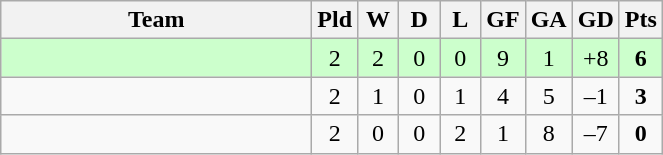<table class="wikitable" style="text-align:center;">
<tr>
<th width=200>Team</th>
<th width=20>Pld</th>
<th width=20>W</th>
<th width=20>D</th>
<th width=20>L</th>
<th width=20>GF</th>
<th width=20>GA</th>
<th width=20>GD</th>
<th width=20>Pts</th>
</tr>
<tr align=center style="background:#ccffcc;">
<td style="text-align:left;"></td>
<td>2</td>
<td>2</td>
<td>0</td>
<td>0</td>
<td>9</td>
<td>1</td>
<td>+8</td>
<td><strong>6</strong></td>
</tr>
<tr>
<td style="text-align:left;"></td>
<td>2</td>
<td>1</td>
<td>0</td>
<td>1</td>
<td>4</td>
<td>5</td>
<td>–1</td>
<td><strong>3</strong></td>
</tr>
<tr>
<td style="text-align:left;"></td>
<td>2</td>
<td>0</td>
<td>0</td>
<td>2</td>
<td>1</td>
<td>8</td>
<td>–7</td>
<td><strong>0</strong></td>
</tr>
</table>
